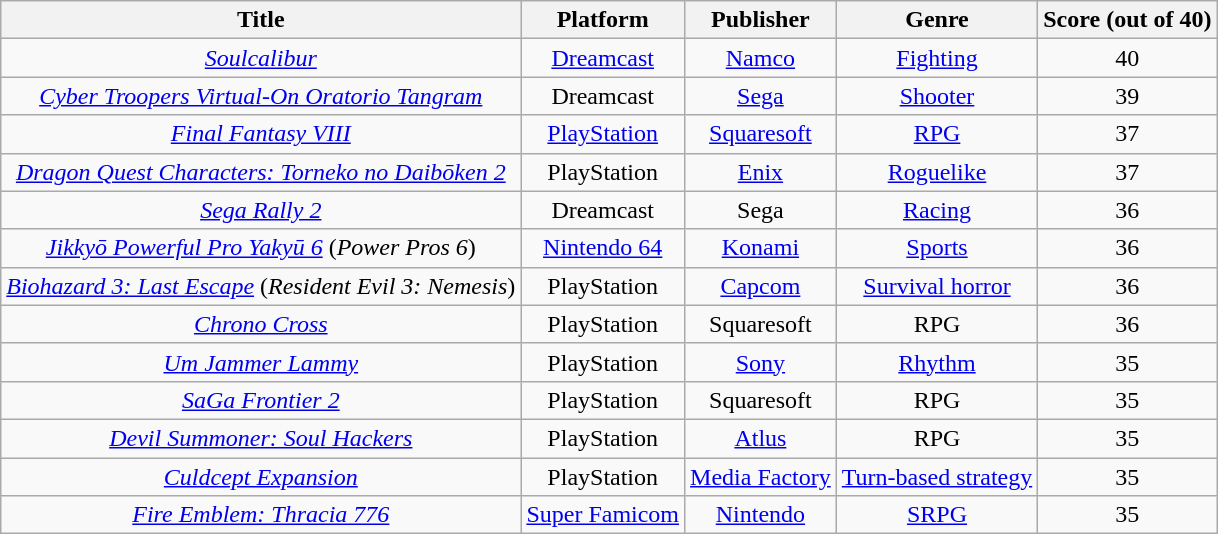<table class="wikitable sortable" style="text-align:center;">
<tr>
<th>Title</th>
<th>Platform</th>
<th>Publisher</th>
<th>Genre</th>
<th>Score (out of 40)</th>
</tr>
<tr>
<td><em><a href='#'>Soulcalibur</a></em></td>
<td><a href='#'>Dreamcast</a></td>
<td><a href='#'>Namco</a></td>
<td><a href='#'>Fighting</a></td>
<td>40</td>
</tr>
<tr>
<td><em><a href='#'>Cyber Troopers Virtual-On Oratorio Tangram</a></em></td>
<td>Dreamcast</td>
<td><a href='#'>Sega</a></td>
<td><a href='#'>Shooter</a></td>
<td>39</td>
</tr>
<tr>
<td><em><a href='#'>Final Fantasy VIII</a></em></td>
<td><a href='#'>PlayStation</a></td>
<td><a href='#'>Squaresoft</a></td>
<td><a href='#'>RPG</a></td>
<td>37</td>
</tr>
<tr>
<td><em><a href='#'>Dragon Quest Characters: Torneko no Daibōken 2</a></em></td>
<td>PlayStation</td>
<td><a href='#'>Enix</a></td>
<td><a href='#'>Roguelike</a></td>
<td>37</td>
</tr>
<tr>
<td><em><a href='#'>Sega Rally 2</a></em></td>
<td>Dreamcast</td>
<td>Sega</td>
<td><a href='#'>Racing</a></td>
<td>36</td>
</tr>
<tr>
<td><a href='#'><em>Jikkyō Powerful Pro Yakyū 6</em></a> (<em>Power Pros 6</em>)</td>
<td><a href='#'>Nintendo 64</a></td>
<td><a href='#'>Konami</a></td>
<td><a href='#'>Sports</a></td>
<td>36</td>
</tr>
<tr>
<td><em><a href='#'>Biohazard 3: Last Escape</a></em> (<em>Resident Evil 3: Nemesis</em>)</td>
<td>PlayStation</td>
<td><a href='#'>Capcom</a></td>
<td><a href='#'>Survival horror</a></td>
<td>36</td>
</tr>
<tr>
<td><em><a href='#'>Chrono Cross</a></em></td>
<td>PlayStation</td>
<td>Squaresoft</td>
<td>RPG</td>
<td>36</td>
</tr>
<tr>
<td><em><a href='#'>Um Jammer Lammy</a></em></td>
<td>PlayStation</td>
<td><a href='#'>Sony</a></td>
<td><a href='#'>Rhythm</a></td>
<td>35</td>
</tr>
<tr>
<td><em><a href='#'>SaGa Frontier 2</a></em></td>
<td>PlayStation</td>
<td>Squaresoft</td>
<td>RPG</td>
<td>35</td>
</tr>
<tr>
<td><em><a href='#'>Devil Summoner: Soul Hackers</a></em></td>
<td>PlayStation</td>
<td><a href='#'>Atlus</a></td>
<td>RPG</td>
<td>35</td>
</tr>
<tr>
<td><em><a href='#'>Culdcept Expansion</a></em></td>
<td>PlayStation</td>
<td><a href='#'>Media Factory</a></td>
<td><a href='#'>Turn-based strategy</a></td>
<td>35</td>
</tr>
<tr>
<td><em><a href='#'>Fire Emblem: Thracia 776</a></em></td>
<td><a href='#'>Super Famicom</a></td>
<td><a href='#'>Nintendo</a></td>
<td><a href='#'>SRPG</a></td>
<td>35</td>
</tr>
</table>
